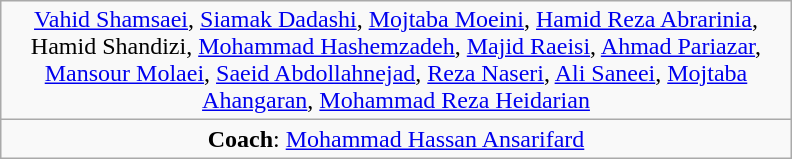<table class="wikitable" style="text-align:center; width:33em; margin:0.5em auto;">
<tr>
<td><a href='#'>Vahid Shamsaei</a>, <a href='#'>Siamak Dadashi</a>, <a href='#'>Mojtaba Moeini</a>, <a href='#'>Hamid Reza Abrarinia</a>, Hamid Shandizi, <a href='#'>Mohammad Hashemzadeh</a>, <a href='#'>Majid Raeisi</a>, <a href='#'>Ahmad Pariazar</a>, <a href='#'>Mansour Molaei</a>, <a href='#'>Saeid Abdollahnejad</a>, <a href='#'>Reza Naseri</a>, <a href='#'>Ali Saneei</a>, <a href='#'>Mojtaba Ahangaran</a>, <a href='#'>Mohammad Reza Heidarian</a></td>
</tr>
<tr>
<td><strong>Coach</strong>:  <a href='#'>Mohammad Hassan Ansarifard</a></td>
</tr>
</table>
